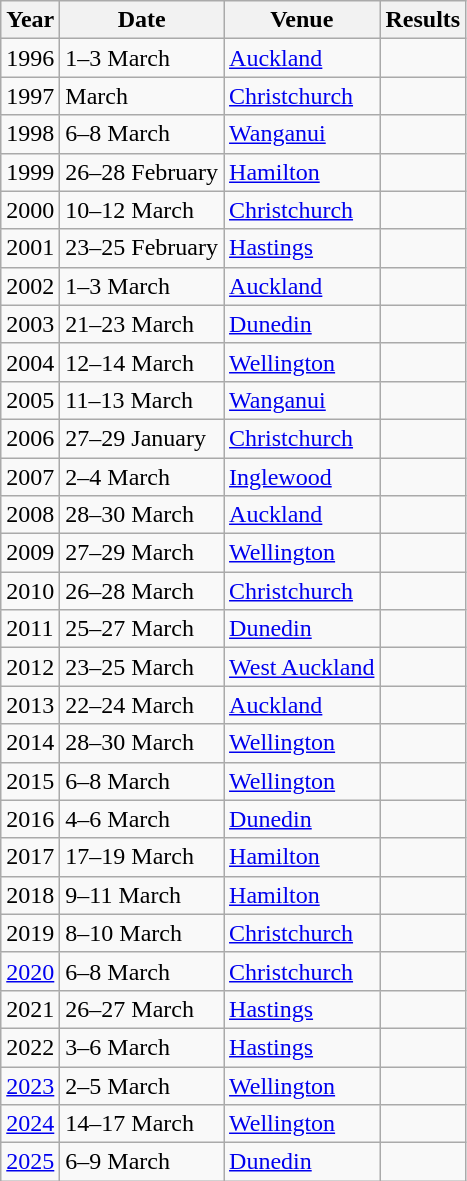<table class="wikitable">
<tr>
<th>Year</th>
<th>Date</th>
<th>Venue</th>
<th>Results</th>
</tr>
<tr>
<td>1996</td>
<td>1–3 March</td>
<td><a href='#'>Auckland</a></td>
<td></td>
</tr>
<tr>
<td>1997</td>
<td>March</td>
<td><a href='#'>Christchurch</a></td>
<td></td>
</tr>
<tr>
<td>1998</td>
<td>6–8 March</td>
<td><a href='#'>Wanganui</a></td>
<td></td>
</tr>
<tr>
<td>1999</td>
<td>26–28 February</td>
<td><a href='#'>Hamilton</a></td>
<td></td>
</tr>
<tr>
<td>2000</td>
<td>10–12 March</td>
<td><a href='#'>Christchurch</a></td>
<td></td>
</tr>
<tr>
<td>2001</td>
<td>23–25 February</td>
<td><a href='#'>Hastings</a></td>
<td></td>
</tr>
<tr>
<td>2002</td>
<td>1–3 March</td>
<td><a href='#'>Auckland</a></td>
<td></td>
</tr>
<tr>
<td>2003</td>
<td>21–23 March</td>
<td><a href='#'>Dunedin</a></td>
<td></td>
</tr>
<tr>
<td>2004</td>
<td>12–14 March</td>
<td><a href='#'>Wellington</a></td>
<td></td>
</tr>
<tr>
<td>2005</td>
<td>11–13 March</td>
<td><a href='#'>Wanganui</a></td>
<td></td>
</tr>
<tr>
<td>2006</td>
<td>27–29 January</td>
<td><a href='#'>Christchurch</a></td>
<td></td>
</tr>
<tr>
<td>2007</td>
<td>2–4 March</td>
<td><a href='#'>Inglewood</a></td>
<td></td>
</tr>
<tr>
<td>2008</td>
<td>28–30 March</td>
<td><a href='#'>Auckland</a></td>
<td></td>
</tr>
<tr>
<td>2009</td>
<td>27–29 March</td>
<td><a href='#'>Wellington</a></td>
<td></td>
</tr>
<tr>
<td>2010</td>
<td>26–28 March</td>
<td><a href='#'>Christchurch</a></td>
<td></td>
</tr>
<tr>
<td>2011</td>
<td>25–27 March</td>
<td><a href='#'>Dunedin</a></td>
<td></td>
</tr>
<tr>
<td>2012</td>
<td>23–25 March</td>
<td><a href='#'>West Auckland</a></td>
<td></td>
</tr>
<tr>
<td>2013</td>
<td>22–24 March</td>
<td><a href='#'>Auckland</a></td>
<td></td>
</tr>
<tr>
<td>2014</td>
<td>28–30 March</td>
<td><a href='#'>Wellington</a></td>
<td></td>
</tr>
<tr>
<td>2015</td>
<td>6–8 March</td>
<td><a href='#'>Wellington</a></td>
<td></td>
</tr>
<tr>
<td>2016</td>
<td>4–6 March</td>
<td><a href='#'>Dunedin</a></td>
<td></td>
</tr>
<tr>
<td>2017</td>
<td>17–19 March</td>
<td><a href='#'>Hamilton</a></td>
<td></td>
</tr>
<tr>
<td>2018</td>
<td>9–11 March</td>
<td><a href='#'>Hamilton</a></td>
<td></td>
</tr>
<tr>
<td>2019</td>
<td>8–10 March</td>
<td><a href='#'>Christchurch</a></td>
<td></td>
</tr>
<tr>
<td><a href='#'>2020</a></td>
<td>6–8 March</td>
<td><a href='#'>Christchurch</a></td>
<td></td>
</tr>
<tr>
<td>2021</td>
<td>26–27 March</td>
<td><a href='#'>Hastings</a></td>
<td></td>
</tr>
<tr>
<td>2022</td>
<td>3–6 March</td>
<td><a href='#'>Hastings</a></td>
<td></td>
</tr>
<tr>
<td><a href='#'>2023</a></td>
<td>2–5 March</td>
<td><a href='#'>Wellington</a></td>
<td></td>
</tr>
<tr>
<td><a href='#'>2024</a></td>
<td>14–17 March</td>
<td><a href='#'>Wellington</a></td>
<td></td>
</tr>
<tr>
<td><a href='#'>2025</a></td>
<td>6–9 March</td>
<td><a href='#'>Dunedin</a></td>
<td></td>
</tr>
</table>
